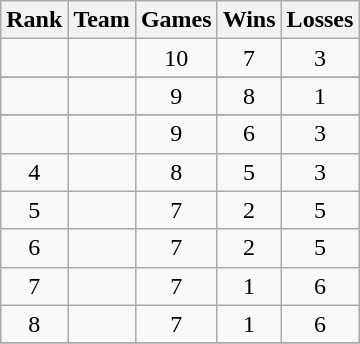<table class="wikitable" style="text-align:center">
<tr>
<th>Rank</th>
<th>Team</th>
<th>Games</th>
<th>Wins</th>
<th>Losses</th>
</tr>
<tr>
<td></td>
<td></td>
<td>10</td>
<td>7</td>
<td>3</td>
</tr>
<tr>
</tr>
<tr>
<td></td>
<td align=left></td>
<td>9</td>
<td>8</td>
<td>1</td>
</tr>
<tr>
</tr>
<tr>
<td></td>
<td align=left></td>
<td>9</td>
<td>6</td>
<td>3</td>
</tr>
<tr>
<td>4</td>
<td align=left></td>
<td>8</td>
<td>5</td>
<td>3</td>
</tr>
<tr>
<td>5</td>
<td align=left></td>
<td>7</td>
<td>2</td>
<td>5</td>
</tr>
<tr>
<td>6</td>
<td align=left></td>
<td>7</td>
<td>2</td>
<td>5</td>
</tr>
<tr>
<td>7</td>
<td align=left></td>
<td>7</td>
<td>1</td>
<td>6</td>
</tr>
<tr>
<td>8</td>
<td align=left></td>
<td>7</td>
<td>1</td>
<td>6</td>
</tr>
<tr>
</tr>
</table>
